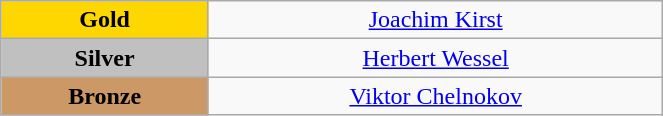<table class="wikitable" style="text-align:center; " width="35%">
<tr>
<td bgcolor="gold"><strong>Gold</strong></td>
<td><a href='#'>Joachim Kirst</a><br>  <small><em></em></small></td>
</tr>
<tr>
<td bgcolor="silver"><strong>Silver</strong></td>
<td><a href='#'>Herbert Wessel</a><br>  <small><em></em></small></td>
</tr>
<tr>
<td bgcolor="CC9966"><strong>Bronze</strong></td>
<td><a href='#'>Viktor Chelnokov</a><br>  <small><em></em></small></td>
</tr>
</table>
